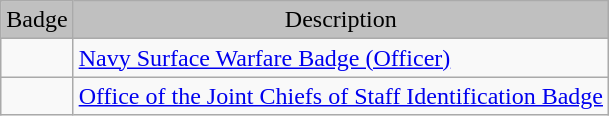<table class="wikitable">
<tr style="text-align:center; background:silver;">
<td>Badge</td>
<td style="background:silver; text-align:center;">Description</td>
</tr>
<tr>
<td></td>
<td><a href='#'>Navy Surface Warfare Badge (Officer)</a></td>
</tr>
<tr>
<td></td>
<td><a href='#'>Office of the Joint Chiefs of Staff Identification Badge</a></td>
</tr>
</table>
